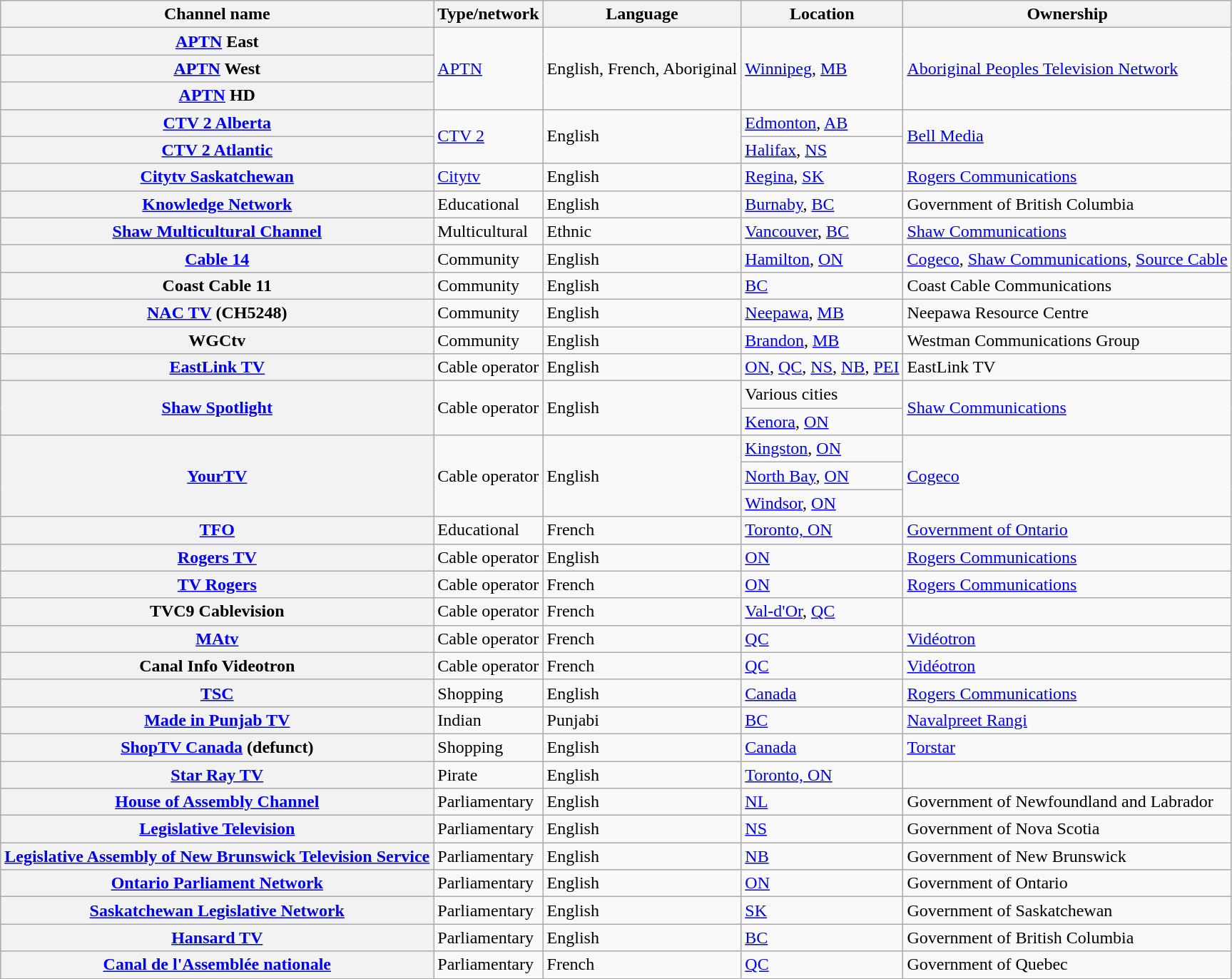<table class="wikitable sortable">
<tr>
<th scope="col">Channel name</th>
<th scope="col">Type/network</th>
<th scope="col">Language</th>
<th scope="col">Location</th>
<th scope="col">Ownership</th>
</tr>
<tr>
<th><a href='#'>APTN</a> East</th>
<td rowspan="3"><a href='#'>APTN</a></td>
<td rowspan="3">English, French, Aboriginal</td>
<td rowspan="3"><a href='#'>Winnipeg</a>, <a href='#'>MB</a></td>
<td rowspan="3"><a href='#'>Aboriginal Peoples Television Network</a></td>
</tr>
<tr>
<th><a href='#'>APTN</a> West</th>
</tr>
<tr>
<th><a href='#'>APTN</a> HD</th>
</tr>
<tr>
<th><a href='#'>CTV 2 Alberta</a></th>
<td rowspan="2"><a href='#'>CTV 2</a></td>
<td rowspan="2">English</td>
<td><a href='#'>Edmonton</a>, <a href='#'>AB</a></td>
<td rowspan="2"><a href='#'>Bell Media</a></td>
</tr>
<tr>
<th><a href='#'>CTV 2 Atlantic</a></th>
<td><a href='#'>Halifax</a>, <a href='#'>NS</a></td>
</tr>
<tr>
<th><a href='#'>Citytv Saskatchewan</a></th>
<td><a href='#'>Citytv</a></td>
<td>English</td>
<td><a href='#'>Regina</a>, <a href='#'>SK</a></td>
<td><a href='#'>Rogers Communications</a></td>
</tr>
<tr>
<th><a href='#'>Knowledge Network</a></th>
<td>Educational</td>
<td>English</td>
<td><a href='#'>Burnaby</a>, <a href='#'>BC</a></td>
<td>Government of British Columbia</td>
</tr>
<tr>
<th><a href='#'>Shaw Multicultural Channel</a></th>
<td>Multicultural</td>
<td>Ethnic</td>
<td><a href='#'>Vancouver</a>, <a href='#'>BC</a></td>
<td><a href='#'>Shaw Communications</a></td>
</tr>
<tr>
<th><a href='#'>Cable 14</a></th>
<td>Community</td>
<td>English</td>
<td><a href='#'>Hamilton</a>, <a href='#'>ON</a></td>
<td><a href='#'>Cogeco</a>, <a href='#'>Shaw Communications</a>, <a href='#'>Source Cable</a></td>
</tr>
<tr>
<th>Coast Cable 11</th>
<td>Community</td>
<td>English</td>
<td><a href='#'>BC</a></td>
<td>Coast Cable Communications</td>
</tr>
<tr>
<th><a href='#'>NAC TV</a> (CH5248)</th>
<td>Community</td>
<td>English</td>
<td><a href='#'>Neepawa</a>, <a href='#'>MB</a></td>
<td>Neepawa Resource Centre</td>
</tr>
<tr>
<th>WGCtv</th>
<td>Community</td>
<td>English</td>
<td><a href='#'>Brandon</a>, <a href='#'>MB</a></td>
<td>Westman Communications Group</td>
</tr>
<tr>
<th><a href='#'>EastLink TV</a></th>
<td>Cable operator</td>
<td>English</td>
<td><a href='#'>ON</a>, <a href='#'>QC</a>, <a href='#'>NS</a>, <a href='#'>NB</a>, <a href='#'>PEI</a></td>
<td>EastLink TV</td>
</tr>
<tr>
<th rowspan="2"><a href='#'>Shaw Spotlight</a></th>
<td rowspan="2">Cable operator</td>
<td rowspan="2">English</td>
<td>Various cities</td>
<td rowspan="2"><a href='#'>Shaw Communications</a></td>
</tr>
<tr>
<td><a href='#'>Kenora</a>, <a href='#'>ON</a></td>
</tr>
<tr>
<th rowspan="3"><a href='#'>YourTV</a></th>
<td rowspan="3">Cable operator</td>
<td rowspan="3">English</td>
<td><a href='#'>Kingston</a>, <a href='#'>ON</a></td>
<td rowspan="3"><a href='#'>Cogeco</a></td>
</tr>
<tr>
<td><a href='#'>North Bay</a>, <a href='#'>ON</a></td>
</tr>
<tr>
<td><a href='#'>Windsor</a>, <a href='#'>ON</a></td>
</tr>
<tr>
<th><a href='#'>TFO</a></th>
<td>Educational</td>
<td>French</td>
<td><a href='#'>Toronto, ON</a></td>
<td><a href='#'>Government of Ontario</a></td>
</tr>
<tr>
<th><a href='#'>Rogers TV</a></th>
<td>Cable operator</td>
<td>English</td>
<td><a href='#'>ON</a></td>
<td><a href='#'>Rogers Communications</a></td>
</tr>
<tr>
<th><a href='#'>TV Rogers</a></th>
<td>Cable operator</td>
<td>French</td>
<td><a href='#'>ON</a></td>
<td><a href='#'>Rogers Communications</a></td>
</tr>
<tr>
<th>TVC9 Cablevision</th>
<td>Cable operator</td>
<td>French</td>
<td><a href='#'>Val-d'Or</a>, <a href='#'>QC</a></td>
<td></td>
</tr>
<tr>
<th><a href='#'>MAtv</a></th>
<td>Cable operator</td>
<td>French</td>
<td><a href='#'>QC</a></td>
<td><a href='#'>Vidéotron</a></td>
</tr>
<tr>
<th>Canal Info Videotron</th>
<td>Cable operator</td>
<td>French</td>
<td><a href='#'>QC</a></td>
<td><a href='#'>Vidéotron</a></td>
</tr>
<tr>
<th><a href='#'>TSC</a></th>
<td>Shopping</td>
<td>English</td>
<td><a href='#'>Canada</a></td>
<td><a href='#'>Rogers Communications</a></td>
</tr>
<tr>
<th><a href='#'>Made in Punjab TV</a></th>
<td>Indian</td>
<td>Punjabi</td>
<td><a href='#'>BC</a></td>
<td><a href='#'>Navalpreet Rangi</a></td>
</tr>
<tr>
<th><a href='#'>ShopTV Canada</a> (defunct)</th>
<td>Shopping</td>
<td>English</td>
<td><a href='#'>Canada</a></td>
<td><a href='#'>Torstar</a></td>
</tr>
<tr>
<th><a href='#'>Star Ray TV</a></th>
<td>Pirate</td>
<td>English</td>
<td><a href='#'>Toronto, ON</a></td>
<td></td>
</tr>
<tr>
<th><a href='#'>House of Assembly Channel</a></th>
<td>Parliamentary</td>
<td>English</td>
<td><a href='#'>NL</a></td>
<td>Government of Newfoundland and Labrador</td>
</tr>
<tr>
<th><a href='#'>Legislative Television</a></th>
<td>Parliamentary</td>
<td>English</td>
<td><a href='#'>NS</a></td>
<td>Government of Nova Scotia</td>
</tr>
<tr>
<th><a href='#'>Legislative Assembly of New Brunswick Television Service</a></th>
<td>Parliamentary</td>
<td>English</td>
<td><a href='#'>NB</a></td>
<td>Government of New Brunswick</td>
</tr>
<tr>
<th><a href='#'>Ontario Parliament Network</a></th>
<td>Parliamentary</td>
<td>English</td>
<td><a href='#'>ON</a></td>
<td>Government of Ontario</td>
</tr>
<tr>
<th><a href='#'>Saskatchewan Legislative Network</a></th>
<td>Parliamentary</td>
<td>English</td>
<td><a href='#'>SK</a></td>
<td>Government of Saskatchewan</td>
</tr>
<tr>
<th><a href='#'>Hansard TV</a></th>
<td>Parliamentary</td>
<td>English</td>
<td><a href='#'>BC</a></td>
<td>Government of British Columbia</td>
</tr>
<tr>
<th><a href='#'>Canal de l'Assemblée nationale</a></th>
<td>Parliamentary</td>
<td>French</td>
<td><a href='#'>QC</a></td>
<td>Government of Quebec</td>
</tr>
</table>
